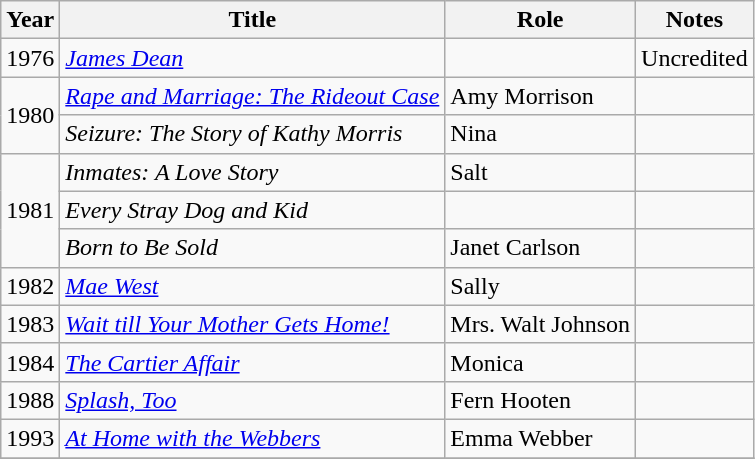<table class="wikitable sortable">
<tr>
<th>Year</th>
<th>Title</th>
<th>Role</th>
<th class="unsortable">Notes</th>
</tr>
<tr>
<td>1976</td>
<td><em><a href='#'>James Dean</a></em></td>
<td></td>
<td>Uncredited</td>
</tr>
<tr>
<td rowspan=2>1980</td>
<td><em><a href='#'>Rape and Marriage: The Rideout Case</a></em></td>
<td>Amy Morrison</td>
<td></td>
</tr>
<tr>
<td><em>Seizure: The Story of Kathy Morris</em></td>
<td>Nina</td>
<td></td>
</tr>
<tr>
<td rowspan=3>1981</td>
<td><em>Inmates: A Love Story</em></td>
<td>Salt</td>
<td></td>
</tr>
<tr>
<td><em>Every Stray Dog and Kid</em></td>
<td></td>
<td></td>
</tr>
<tr>
<td><em>Born to Be Sold</em></td>
<td>Janet Carlson</td>
<td></td>
</tr>
<tr>
<td>1982</td>
<td><em><a href='#'>Mae West</a></em></td>
<td>Sally</td>
<td></td>
</tr>
<tr>
<td>1983</td>
<td><em><a href='#'>Wait till Your Mother Gets Home!</a></em></td>
<td>Mrs. Walt Johnson</td>
<td></td>
</tr>
<tr>
<td>1984</td>
<td><em><a href='#'>The Cartier Affair</a></em></td>
<td>Monica</td>
<td></td>
</tr>
<tr>
<td>1988</td>
<td><em><a href='#'>Splash, Too</a></em></td>
<td>Fern Hooten</td>
<td></td>
</tr>
<tr>
<td>1993</td>
<td><em><a href='#'>At Home with the Webbers</a></em></td>
<td>Emma Webber</td>
<td></td>
</tr>
<tr>
</tr>
</table>
